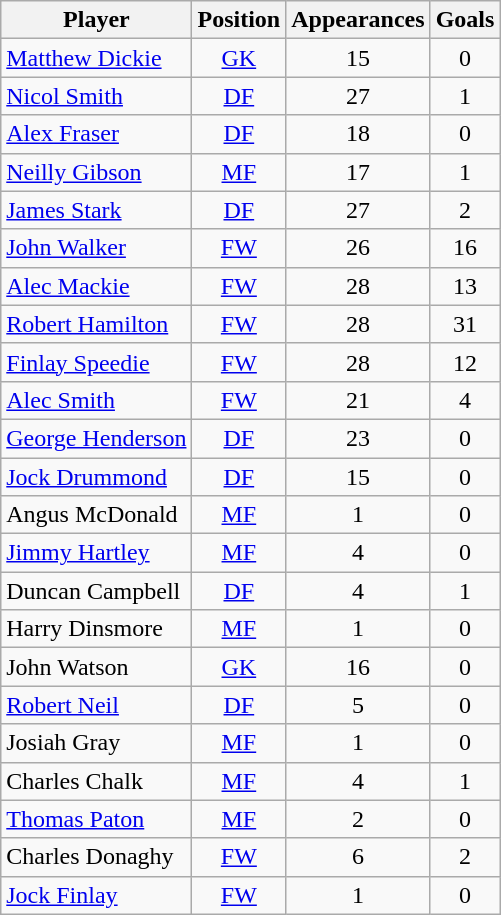<table class="wikitable sortable" style="text-align: center;">
<tr>
<th>Player</th>
<th>Position</th>
<th>Appearances</th>
<th>Goals</th>
</tr>
<tr>
<td align="left"> <a href='#'>Matthew Dickie</a></td>
<td><a href='#'>GK</a></td>
<td>15</td>
<td>0</td>
</tr>
<tr>
<td align="left"> <a href='#'>Nicol Smith</a></td>
<td><a href='#'>DF</a></td>
<td>27</td>
<td>1</td>
</tr>
<tr>
<td align="left"> <a href='#'>Alex Fraser</a></td>
<td><a href='#'>DF</a></td>
<td>18</td>
<td>0</td>
</tr>
<tr>
<td align="left"> <a href='#'>Neilly Gibson</a></td>
<td><a href='#'>MF</a></td>
<td>17</td>
<td>1</td>
</tr>
<tr>
<td align="left"> <a href='#'>James Stark</a></td>
<td><a href='#'>DF</a></td>
<td>27</td>
<td>2</td>
</tr>
<tr>
<td align="left"> <a href='#'>John Walker</a></td>
<td><a href='#'>FW</a></td>
<td>26</td>
<td>16</td>
</tr>
<tr>
<td align="left"> <a href='#'>Alec Mackie</a></td>
<td><a href='#'>FW</a></td>
<td>28</td>
<td>13</td>
</tr>
<tr>
<td align="left"> <a href='#'>Robert Hamilton</a></td>
<td><a href='#'>FW</a></td>
<td>28</td>
<td>31</td>
</tr>
<tr>
<td align="left"> <a href='#'>Finlay Speedie</a></td>
<td><a href='#'>FW</a></td>
<td>28</td>
<td>12</td>
</tr>
<tr>
<td align="left"> <a href='#'>Alec Smith</a></td>
<td><a href='#'>FW</a></td>
<td>21</td>
<td>4</td>
</tr>
<tr>
<td align="left"> <a href='#'>George Henderson</a></td>
<td><a href='#'>DF</a></td>
<td>23</td>
<td>0</td>
</tr>
<tr>
<td align="left"> <a href='#'>Jock Drummond</a></td>
<td><a href='#'>DF</a></td>
<td>15</td>
<td>0</td>
</tr>
<tr>
<td align="left"> Angus McDonald</td>
<td><a href='#'>MF</a></td>
<td>1</td>
<td>0</td>
</tr>
<tr>
<td align="left"> <a href='#'>Jimmy Hartley</a></td>
<td><a href='#'>MF</a></td>
<td>4</td>
<td>0</td>
</tr>
<tr>
<td align="left"> Duncan Campbell</td>
<td><a href='#'>DF</a></td>
<td>4</td>
<td>1</td>
</tr>
<tr>
<td align="left"> Harry Dinsmore</td>
<td><a href='#'>MF</a></td>
<td>1</td>
<td>0</td>
</tr>
<tr>
<td align="left"> John Watson</td>
<td><a href='#'>GK</a></td>
<td>16</td>
<td>0</td>
</tr>
<tr>
<td align="left"> <a href='#'>Robert Neil</a></td>
<td><a href='#'>DF</a></td>
<td>5</td>
<td>0</td>
</tr>
<tr>
<td align="left"> Josiah Gray</td>
<td><a href='#'>MF</a></td>
<td>1</td>
<td>0</td>
</tr>
<tr>
<td align="left"> Charles Chalk</td>
<td><a href='#'>MF</a></td>
<td>4</td>
<td>1</td>
</tr>
<tr>
<td align="left"> <a href='#'>Thomas Paton</a></td>
<td><a href='#'>MF</a></td>
<td>2</td>
<td>0</td>
</tr>
<tr>
<td align="left"> Charles Donaghy</td>
<td><a href='#'>FW</a></td>
<td>6</td>
<td>2</td>
</tr>
<tr>
<td align="left"> <a href='#'>Jock Finlay</a></td>
<td><a href='#'>FW</a></td>
<td>1</td>
<td>0</td>
</tr>
</table>
